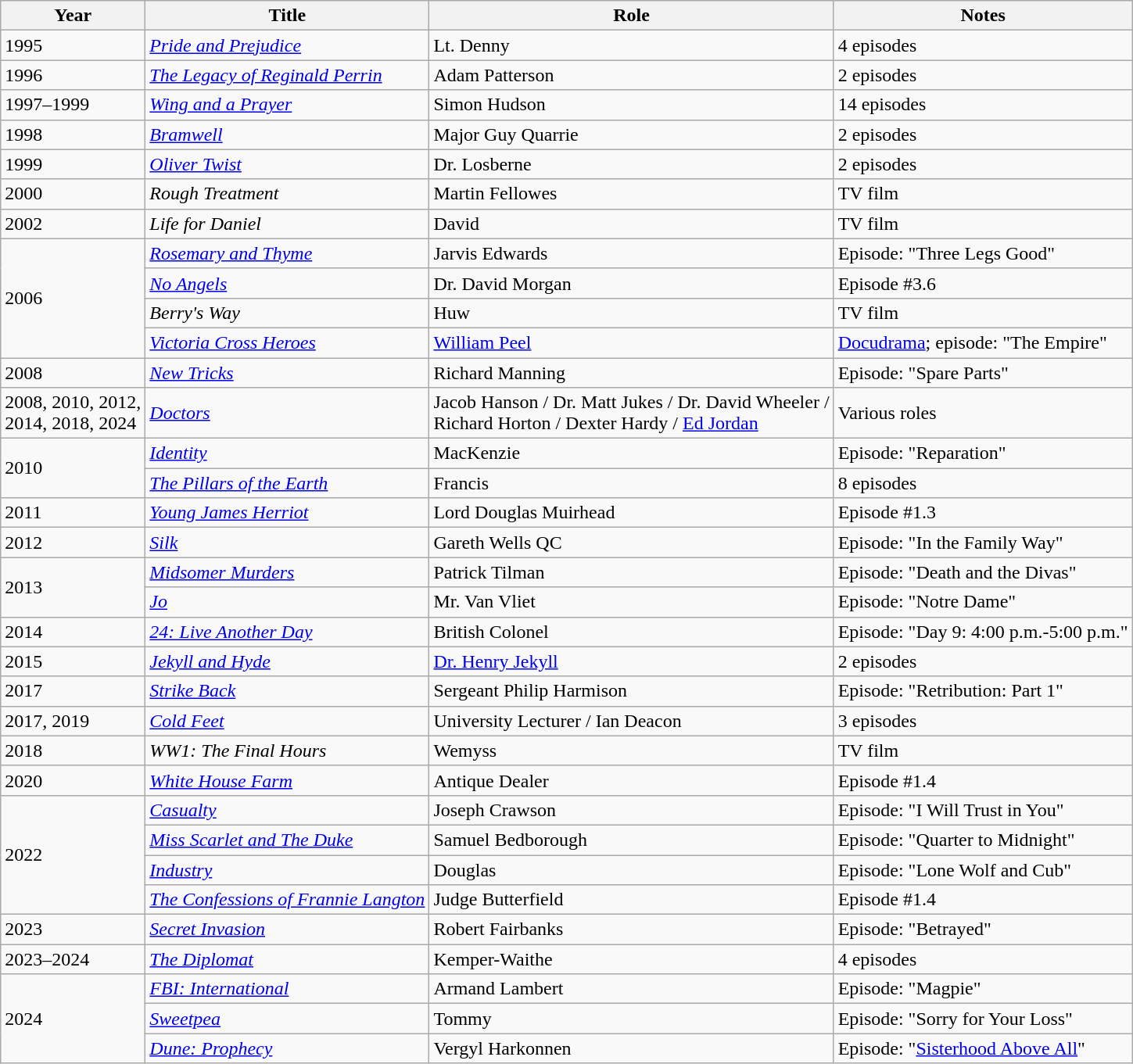<table class="wikitable sortable">
<tr>
<th>Year</th>
<th>Title</th>
<th>Role</th>
<th class="unsortable">Notes</th>
</tr>
<tr>
<td>1995</td>
<td><em><a href='#'>Pride and Prejudice</a></em></td>
<td>Lt. Denny</td>
<td>4 episodes</td>
</tr>
<tr>
<td>1996</td>
<td><em><a href='#'>The Legacy of Reginald Perrin</a></em></td>
<td>Adam Patterson</td>
<td>2 episodes</td>
</tr>
<tr>
<td>1997–1999</td>
<td><em><a href='#'>Wing and a Prayer</a></em></td>
<td>Simon Hudson</td>
<td>14 episodes</td>
</tr>
<tr>
<td>1998</td>
<td><em><a href='#'>Bramwell</a></em></td>
<td>Major Guy Quarrie</td>
<td>2 episodes</td>
</tr>
<tr>
<td>1999</td>
<td><em><a href='#'>Oliver Twist</a></em></td>
<td>Dr. Losberne</td>
<td>2 episodes</td>
</tr>
<tr>
<td>2000</td>
<td><em>Rough Treatment</em></td>
<td>Martin Fellowes</td>
<td>TV film</td>
</tr>
<tr>
<td>2002</td>
<td><em>Life for Daniel</em></td>
<td>David</td>
<td>TV film</td>
</tr>
<tr>
<td rowspan="4">2006</td>
<td><em><a href='#'>Rosemary and Thyme</a></em></td>
<td>Jarvis Edwards</td>
<td>Episode: "Three Legs Good"</td>
</tr>
<tr>
<td><em><a href='#'>No Angels</a></em></td>
<td>Dr. David Morgan</td>
<td>Episode #3.6</td>
</tr>
<tr>
<td><em>Berry's Way</em></td>
<td>Huw</td>
<td>TV film</td>
</tr>
<tr>
<td><em><a href='#'>Victoria Cross Heroes</a></em></td>
<td><a href='#'>William Peel</a></td>
<td><a href='#'>Docudrama</a>; episode: "The Empire"</td>
</tr>
<tr>
<td>2008</td>
<td><em><a href='#'>New Tricks</a></em></td>
<td>Richard Manning</td>
<td>Episode: "Spare Parts"</td>
</tr>
<tr>
<td>2008, 2010, 2012,<br>2014, 2018, 2024</td>
<td><em><a href='#'>Doctors</a></em></td>
<td>Jacob Hanson / Dr. Matt Jukes / Dr. David Wheeler /<br>Richard Horton / Dexter Hardy / <a href='#'>Ed Jordan</a></td>
<td>Various roles</td>
</tr>
<tr>
<td rowspan="2">2010</td>
<td><em><a href='#'>Identity</a></em></td>
<td>MacKenzie</td>
<td>Episode: "Reparation"</td>
</tr>
<tr>
<td><em><a href='#'>The Pillars of the Earth</a></em></td>
<td>Francis</td>
<td>8 episodes</td>
</tr>
<tr>
<td>2011</td>
<td><em><a href='#'>Young James Herriot</a></em></td>
<td>Lord Douglas Muirhead</td>
<td>Episode #1.3</td>
</tr>
<tr>
<td>2012</td>
<td><em><a href='#'>Silk</a></em></td>
<td>Gareth Wells QC</td>
<td>Episode: "In the Family Way"</td>
</tr>
<tr>
<td rowspan="2">2013</td>
<td><em><a href='#'>Midsomer Murders</a></em></td>
<td>Patrick Tilman</td>
<td>Episode: "Death and the Divas"</td>
</tr>
<tr>
<td><em><a href='#'>Jo</a></em></td>
<td>Mr. Van Vliet</td>
<td>Episode: "Notre Dame"</td>
</tr>
<tr>
<td>2014</td>
<td><em><a href='#'>24: Live Another Day</a></em></td>
<td>British Colonel</td>
<td>Episode: "Day 9: 4:00 p.m.-5:00 p.m."</td>
</tr>
<tr>
<td>2015</td>
<td><em><a href='#'>Jekyll and Hyde</a></em></td>
<td><a href='#'>Dr. Henry Jekyll</a></td>
<td>2 episodes</td>
</tr>
<tr>
<td>2017</td>
<td><em><a href='#'>Strike Back</a></em></td>
<td>Sergeant Philip Harmison</td>
<td>Episode: "Retribution: Part 1"</td>
</tr>
<tr>
<td>2017, 2019</td>
<td><em><a href='#'>Cold Feet</a></em></td>
<td>University Lecturer / Ian Deacon</td>
<td>3 episodes</td>
</tr>
<tr>
<td>2018</td>
<td><em>WW1: The Final Hours</em></td>
<td>Wemyss</td>
<td>TV film</td>
</tr>
<tr>
<td>2020</td>
<td><em><a href='#'>White House Farm</a></em></td>
<td>Antique Dealer</td>
<td>Episode #1.4</td>
</tr>
<tr>
<td rowspan="4">2022</td>
<td><em><a href='#'>Casualty</a></em></td>
<td>Joseph Crawson</td>
<td>Episode: "I Will Trust in You"</td>
</tr>
<tr>
<td><em><a href='#'>Miss Scarlet and The Duke</a></em></td>
<td>Samuel Bedborough</td>
<td>Episode: "Quarter to Midnight"</td>
</tr>
<tr>
<td><em><a href='#'>Industry</a></em></td>
<td>Douglas</td>
<td>Episode: "Lone Wolf and Cub"</td>
</tr>
<tr>
<td><em><a href='#'>The Confessions of Frannie Langton</a></em></td>
<td>Judge Butterfield</td>
<td>Episode #1.4</td>
</tr>
<tr>
<td>2023</td>
<td><em><a href='#'>Secret Invasion</a></em></td>
<td>Robert Fairbanks</td>
<td>Episode: "Betrayed"</td>
</tr>
<tr>
<td>2023–2024</td>
<td><em><a href='#'>The Diplomat</a></em></td>
<td>Kemper-Waithe</td>
<td>4 episodes</td>
</tr>
<tr>
<td rowspan="3">2024</td>
<td><em><a href='#'>FBI: International</a></em></td>
<td>Armand Lambert</td>
<td>Episode: "Magpie"</td>
</tr>
<tr>
<td><em><a href='#'>Sweetpea</a></em></td>
<td>Tommy</td>
<td>Episode: "Sorry for Your Loss"</td>
</tr>
<tr>
<td><em><a href='#'>Dune: Prophecy</a></em></td>
<td>Vergyl Harkonnen</td>
<td>Episode: "<a href='#'>Sisterhood Above All</a>"</td>
</tr>
</table>
